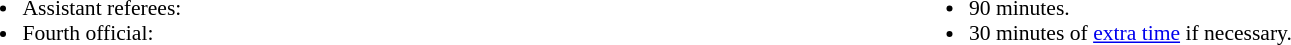<table style="width:100%; font-size:90%">
<tr>
<td style="width:50%; vertical-align:top"><br><ul><li>Assistant referees:</li><li>Fourth official:</li></ul></td>
<td style="width:50%; vertical-align:top"><br><ul><li>90 minutes.</li><li>30 minutes of <a href='#'>extra time</a> if necessary.</li></ul></td>
</tr>
</table>
